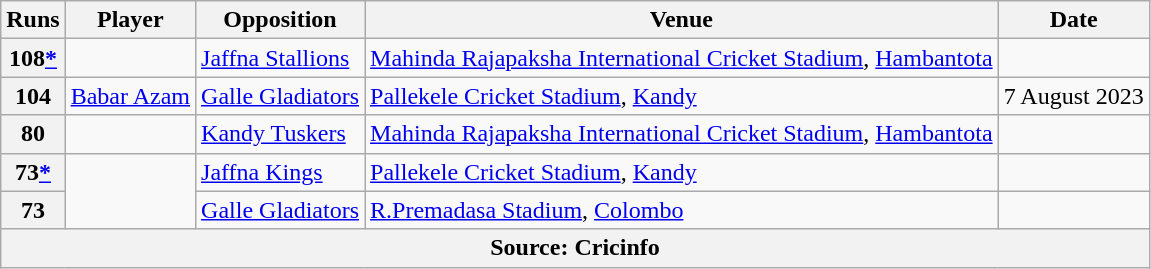<table class="wikitable">
<tr>
<th>Runs</th>
<th>Player</th>
<th>Opposition</th>
<th>Venue</th>
<th>Date</th>
</tr>
<tr>
<th>108<a href='#'>*</a></th>
<td></td>
<td><a href='#'>Jaffna Stallions</a></td>
<td><a href='#'>Mahinda Rajapaksha International Cricket Stadium</a>, <a href='#'>Hambantota</a></td>
<td></td>
</tr>
<tr>
<th>104</th>
<td><a href='#'>Babar Azam</a></td>
<td><a href='#'>Galle Gladiators</a></td>
<td><a href='#'>Pallekele Cricket Stadium</a>, <a href='#'>Kandy</a></td>
<td>7 August 2023</td>
</tr>
<tr>
<th>80</th>
<td></td>
<td><a href='#'>Kandy Tuskers</a></td>
<td><a href='#'>Mahinda Rajapaksha International Cricket Stadium</a>, <a href='#'>Hambantota</a></td>
<td></td>
</tr>
<tr>
<th>73<a href='#'>*</a></th>
<td rowspan="2"></td>
<td><a href='#'>Jaffna Kings</a></td>
<td><a href='#'>Pallekele Cricket Stadium</a>, <a href='#'>Kandy</a></td>
<td></td>
</tr>
<tr>
<th>73</th>
<td><a href='#'>Galle Gladiators</a></td>
<td><a href='#'>R.Premadasa Stadium</a>, <a href='#'>Colombo</a></td>
<td></td>
</tr>
<tr>
<th colspan="5">Source: Cricinfo</th>
</tr>
</table>
